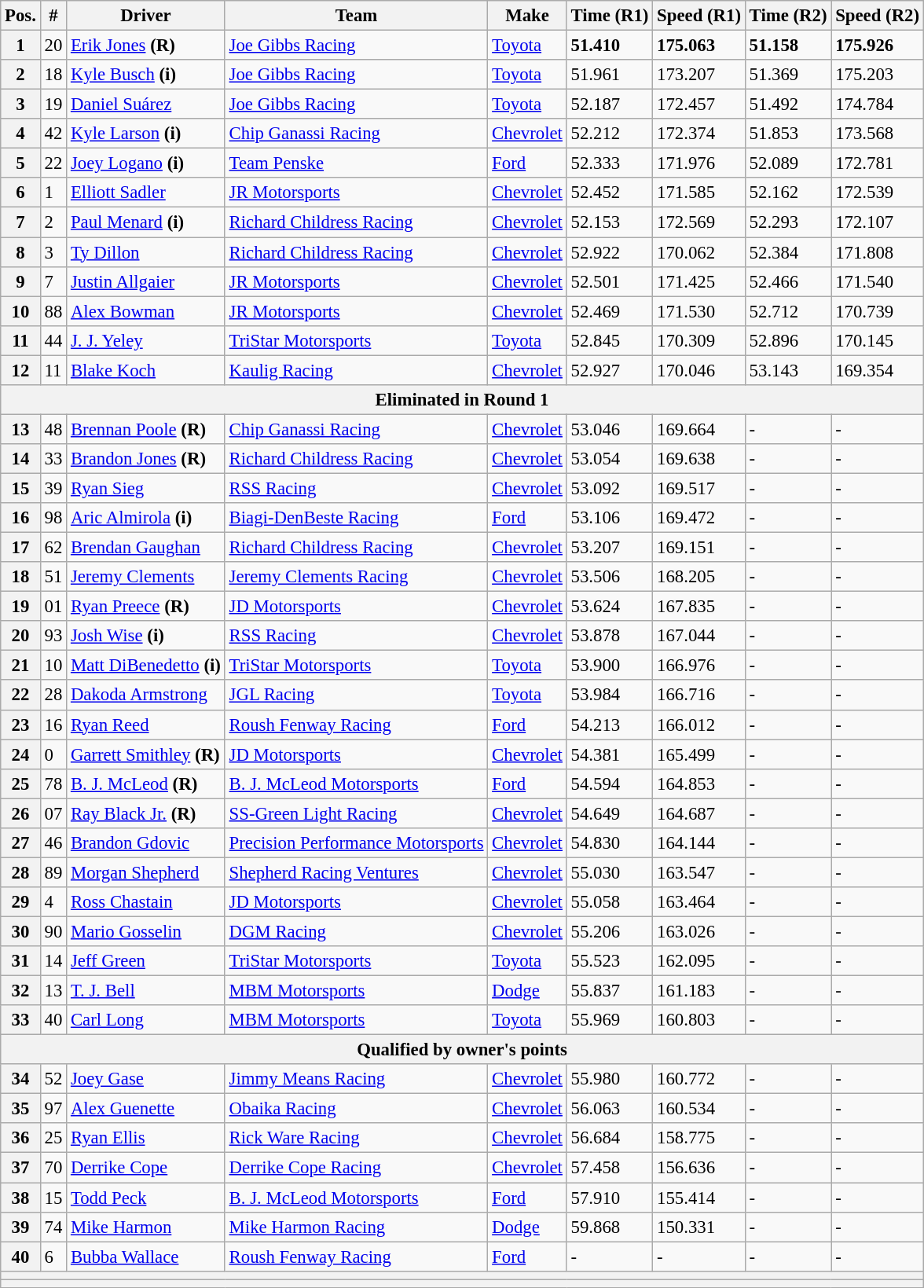<table class="wikitable" style="font-size: 95%;">
<tr>
<th>Pos.</th>
<th>#</th>
<th>Driver</th>
<th>Team</th>
<th>Make</th>
<th>Time (R1)</th>
<th>Speed (R1)</th>
<th>Time (R2)</th>
<th>Speed (R2)</th>
</tr>
<tr>
<th>1</th>
<td>20</td>
<td><a href='#'>Erik Jones</a> <strong>(R)</strong></td>
<td><a href='#'>Joe Gibbs Racing</a></td>
<td><a href='#'>Toyota</a></td>
<td><strong>51.410</strong></td>
<td><strong>175.063</strong></td>
<td><strong>51.158</strong></td>
<td><strong>175.926</strong></td>
</tr>
<tr>
<th>2</th>
<td>18</td>
<td><a href='#'>Kyle Busch</a> <strong>(i)</strong></td>
<td><a href='#'>Joe Gibbs Racing</a></td>
<td><a href='#'>Toyota</a></td>
<td>51.961</td>
<td>173.207</td>
<td>51.369</td>
<td>175.203</td>
</tr>
<tr>
<th>3</th>
<td>19</td>
<td><a href='#'>Daniel Suárez</a></td>
<td><a href='#'>Joe Gibbs Racing</a></td>
<td><a href='#'>Toyota</a></td>
<td>52.187</td>
<td>172.457</td>
<td>51.492</td>
<td>174.784</td>
</tr>
<tr>
<th>4</th>
<td>42</td>
<td><a href='#'>Kyle Larson</a> <strong>(i)</strong></td>
<td><a href='#'>Chip Ganassi Racing</a></td>
<td><a href='#'>Chevrolet</a></td>
<td>52.212</td>
<td>172.374</td>
<td>51.853</td>
<td>173.568</td>
</tr>
<tr>
<th>5</th>
<td>22</td>
<td><a href='#'>Joey Logano</a> <strong>(i)</strong></td>
<td><a href='#'>Team Penske</a></td>
<td><a href='#'>Ford</a></td>
<td>52.333</td>
<td>171.976</td>
<td>52.089</td>
<td>172.781</td>
</tr>
<tr>
<th>6</th>
<td>1</td>
<td><a href='#'>Elliott Sadler</a></td>
<td><a href='#'>JR Motorsports</a></td>
<td><a href='#'>Chevrolet</a></td>
<td>52.452</td>
<td>171.585</td>
<td>52.162</td>
<td>172.539</td>
</tr>
<tr>
<th>7</th>
<td>2</td>
<td><a href='#'>Paul Menard</a> <strong>(i)</strong></td>
<td><a href='#'>Richard Childress Racing</a></td>
<td><a href='#'>Chevrolet</a></td>
<td>52.153</td>
<td>172.569</td>
<td>52.293</td>
<td>172.107</td>
</tr>
<tr>
<th>8</th>
<td>3</td>
<td><a href='#'>Ty Dillon</a></td>
<td><a href='#'>Richard Childress Racing</a></td>
<td><a href='#'>Chevrolet</a></td>
<td>52.922</td>
<td>170.062</td>
<td>52.384</td>
<td>171.808</td>
</tr>
<tr>
<th>9</th>
<td>7</td>
<td><a href='#'>Justin Allgaier</a></td>
<td><a href='#'>JR Motorsports</a></td>
<td><a href='#'>Chevrolet</a></td>
<td>52.501</td>
<td>171.425</td>
<td>52.466</td>
<td>171.540</td>
</tr>
<tr>
<th>10</th>
<td>88</td>
<td><a href='#'>Alex Bowman</a></td>
<td><a href='#'>JR Motorsports</a></td>
<td><a href='#'>Chevrolet</a></td>
<td>52.469</td>
<td>171.530</td>
<td>52.712</td>
<td>170.739</td>
</tr>
<tr>
<th>11</th>
<td>44</td>
<td><a href='#'>J. J. Yeley</a></td>
<td><a href='#'>TriStar Motorsports</a></td>
<td><a href='#'>Toyota</a></td>
<td>52.845</td>
<td>170.309</td>
<td>52.896</td>
<td>170.145</td>
</tr>
<tr>
<th>12</th>
<td>11</td>
<td><a href='#'>Blake Koch</a></td>
<td><a href='#'>Kaulig Racing</a></td>
<td><a href='#'>Chevrolet</a></td>
<td>52.927</td>
<td>170.046</td>
<td>53.143</td>
<td>169.354</td>
</tr>
<tr>
<th colspan="9">Eliminated in Round 1</th>
</tr>
<tr>
<th>13</th>
<td>48</td>
<td><a href='#'>Brennan Poole</a> <strong>(R)</strong></td>
<td><a href='#'>Chip Ganassi Racing</a></td>
<td><a href='#'>Chevrolet</a></td>
<td>53.046</td>
<td>169.664</td>
<td>-</td>
<td>-</td>
</tr>
<tr>
<th>14</th>
<td>33</td>
<td><a href='#'>Brandon Jones</a> <strong>(R)</strong></td>
<td><a href='#'>Richard Childress Racing</a></td>
<td><a href='#'>Chevrolet</a></td>
<td>53.054</td>
<td>169.638</td>
<td>-</td>
<td>-</td>
</tr>
<tr>
<th>15</th>
<td>39</td>
<td><a href='#'>Ryan Sieg</a></td>
<td><a href='#'>RSS Racing</a></td>
<td><a href='#'>Chevrolet</a></td>
<td>53.092</td>
<td>169.517</td>
<td>-</td>
<td>-</td>
</tr>
<tr>
<th>16</th>
<td>98</td>
<td><a href='#'>Aric Almirola</a> <strong>(i)</strong></td>
<td><a href='#'>Biagi-DenBeste Racing</a></td>
<td><a href='#'>Ford</a></td>
<td>53.106</td>
<td>169.472</td>
<td>-</td>
<td>-</td>
</tr>
<tr>
<th>17</th>
<td>62</td>
<td><a href='#'>Brendan Gaughan</a></td>
<td><a href='#'>Richard Childress Racing</a></td>
<td><a href='#'>Chevrolet</a></td>
<td>53.207</td>
<td>169.151</td>
<td>-</td>
<td>-</td>
</tr>
<tr>
<th>18</th>
<td>51</td>
<td><a href='#'>Jeremy Clements</a></td>
<td><a href='#'>Jeremy Clements Racing</a></td>
<td><a href='#'>Chevrolet</a></td>
<td>53.506</td>
<td>168.205</td>
<td>-</td>
<td>-</td>
</tr>
<tr>
<th>19</th>
<td>01</td>
<td><a href='#'>Ryan Preece</a> <strong>(R)</strong></td>
<td><a href='#'>JD Motorsports</a></td>
<td><a href='#'>Chevrolet</a></td>
<td>53.624</td>
<td>167.835</td>
<td>-</td>
<td>-</td>
</tr>
<tr>
<th>20</th>
<td>93</td>
<td><a href='#'>Josh Wise</a> <strong>(i)</strong></td>
<td><a href='#'>RSS Racing</a></td>
<td><a href='#'>Chevrolet</a></td>
<td>53.878</td>
<td>167.044</td>
<td>-</td>
<td>-</td>
</tr>
<tr>
<th>21</th>
<td>10</td>
<td><a href='#'>Matt DiBenedetto</a> <strong>(i)</strong></td>
<td><a href='#'>TriStar Motorsports</a></td>
<td><a href='#'>Toyota</a></td>
<td>53.900</td>
<td>166.976</td>
<td>-</td>
<td>-</td>
</tr>
<tr>
<th>22</th>
<td>28</td>
<td><a href='#'>Dakoda Armstrong</a></td>
<td><a href='#'>JGL Racing</a></td>
<td><a href='#'>Toyota</a></td>
<td>53.984</td>
<td>166.716</td>
<td>-</td>
<td>-</td>
</tr>
<tr>
<th>23</th>
<td>16</td>
<td><a href='#'>Ryan Reed</a></td>
<td><a href='#'>Roush Fenway Racing</a></td>
<td><a href='#'>Ford</a></td>
<td>54.213</td>
<td>166.012</td>
<td>-</td>
<td>-</td>
</tr>
<tr>
<th>24</th>
<td>0</td>
<td><a href='#'>Garrett Smithley</a> <strong>(R)</strong></td>
<td><a href='#'>JD Motorsports</a></td>
<td><a href='#'>Chevrolet</a></td>
<td>54.381</td>
<td>165.499</td>
<td>-</td>
<td>-</td>
</tr>
<tr>
<th>25</th>
<td>78</td>
<td><a href='#'>B. J. McLeod</a> <strong>(R)</strong></td>
<td><a href='#'>B. J. McLeod Motorsports</a></td>
<td><a href='#'>Ford</a></td>
<td>54.594</td>
<td>164.853</td>
<td>-</td>
<td>-</td>
</tr>
<tr>
<th>26</th>
<td>07</td>
<td><a href='#'>Ray Black Jr.</a> <strong>(R)</strong></td>
<td><a href='#'>SS-Green Light Racing</a></td>
<td><a href='#'>Chevrolet</a></td>
<td>54.649</td>
<td>164.687</td>
<td>-</td>
<td>-</td>
</tr>
<tr>
<th>27</th>
<td>46</td>
<td><a href='#'>Brandon Gdovic</a></td>
<td><a href='#'>Precision Performance Motorsports</a></td>
<td><a href='#'>Chevrolet</a></td>
<td>54.830</td>
<td>164.144</td>
<td>-</td>
<td>-</td>
</tr>
<tr>
<th>28</th>
<td>89</td>
<td><a href='#'>Morgan Shepherd</a></td>
<td><a href='#'>Shepherd Racing Ventures</a></td>
<td><a href='#'>Chevrolet</a></td>
<td>55.030</td>
<td>163.547</td>
<td>-</td>
<td>-</td>
</tr>
<tr>
<th>29</th>
<td>4</td>
<td><a href='#'>Ross Chastain</a></td>
<td><a href='#'>JD Motorsports</a></td>
<td><a href='#'>Chevrolet</a></td>
<td>55.058</td>
<td>163.464</td>
<td>-</td>
<td>-</td>
</tr>
<tr>
<th>30</th>
<td>90</td>
<td><a href='#'>Mario Gosselin</a></td>
<td><a href='#'>DGM Racing</a></td>
<td><a href='#'>Chevrolet</a></td>
<td>55.206</td>
<td>163.026</td>
<td>-</td>
<td>-</td>
</tr>
<tr>
<th>31</th>
<td>14</td>
<td><a href='#'>Jeff Green</a></td>
<td><a href='#'>TriStar Motorsports</a></td>
<td><a href='#'>Toyota</a></td>
<td>55.523</td>
<td>162.095</td>
<td>-</td>
<td>-</td>
</tr>
<tr>
<th>32</th>
<td>13</td>
<td><a href='#'>T. J. Bell</a></td>
<td><a href='#'>MBM Motorsports</a></td>
<td><a href='#'>Dodge</a></td>
<td>55.837</td>
<td>161.183</td>
<td>-</td>
<td>-</td>
</tr>
<tr>
<th>33</th>
<td>40</td>
<td><a href='#'>Carl Long</a></td>
<td><a href='#'>MBM Motorsports</a></td>
<td><a href='#'>Toyota</a></td>
<td>55.969</td>
<td>160.803</td>
<td>-</td>
<td>-</td>
</tr>
<tr>
<th colspan="9">Qualified by owner's points</th>
</tr>
<tr>
<th>34</th>
<td>52</td>
<td><a href='#'>Joey Gase</a></td>
<td><a href='#'>Jimmy Means Racing</a></td>
<td><a href='#'>Chevrolet</a></td>
<td>55.980</td>
<td>160.772</td>
<td>-</td>
<td>-</td>
</tr>
<tr>
<th>35</th>
<td>97</td>
<td><a href='#'>Alex Guenette</a></td>
<td><a href='#'>Obaika Racing</a></td>
<td><a href='#'>Chevrolet</a></td>
<td>56.063</td>
<td>160.534</td>
<td>-</td>
<td>-</td>
</tr>
<tr>
<th>36</th>
<td>25</td>
<td><a href='#'>Ryan Ellis</a></td>
<td><a href='#'>Rick Ware Racing</a></td>
<td><a href='#'>Chevrolet</a></td>
<td>56.684</td>
<td>158.775</td>
<td>-</td>
<td>-</td>
</tr>
<tr>
<th>37</th>
<td>70</td>
<td><a href='#'>Derrike Cope</a></td>
<td><a href='#'>Derrike Cope Racing</a></td>
<td><a href='#'>Chevrolet</a></td>
<td>57.458</td>
<td>156.636</td>
<td>-</td>
<td>-</td>
</tr>
<tr>
<th>38</th>
<td>15</td>
<td><a href='#'>Todd Peck</a></td>
<td><a href='#'>B. J. McLeod Motorsports</a></td>
<td><a href='#'>Ford</a></td>
<td>57.910</td>
<td>155.414</td>
<td>-</td>
<td>-</td>
</tr>
<tr>
<th>39</th>
<td>74</td>
<td><a href='#'>Mike Harmon</a></td>
<td><a href='#'>Mike Harmon Racing</a></td>
<td><a href='#'>Dodge</a></td>
<td>59.868</td>
<td>150.331</td>
<td>-</td>
<td>-</td>
</tr>
<tr>
<th>40</th>
<td>6</td>
<td><a href='#'>Bubba Wallace</a></td>
<td><a href='#'>Roush Fenway Racing</a></td>
<td><a href='#'>Ford</a></td>
<td>-</td>
<td>-</td>
<td>-</td>
<td>-</td>
</tr>
<tr>
<th colspan="9"></th>
</tr>
<tr>
<th colspan="9"></th>
</tr>
</table>
